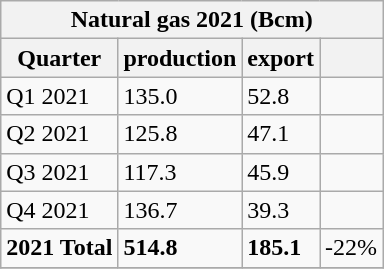<table class="wikitable">
<tr>
<th colspan=4>Natural gas 2021 (Bcm)</th>
</tr>
<tr>
<th scope="col">Quarter</th>
<th scope="col">production</th>
<th scope="col">export</th>
<th></th>
</tr>
<tr>
<td>Q1 2021</td>
<td>135.0</td>
<td>52.8</td>
<td></td>
</tr>
<tr>
<td>Q2 2021</td>
<td>125.8</td>
<td>47.1</td>
<td></td>
</tr>
<tr>
<td>Q3 2021</td>
<td>117.3</td>
<td>45.9</td>
<td></td>
</tr>
<tr>
<td>Q4 2021</td>
<td>136.7</td>
<td>39.3</td>
<td></td>
</tr>
<tr>
<td><strong>2021 Total</strong></td>
<td><strong>514.8</strong></td>
<td><strong>185.1</strong> </td>
<td>-22%</td>
</tr>
<tr>
</tr>
</table>
